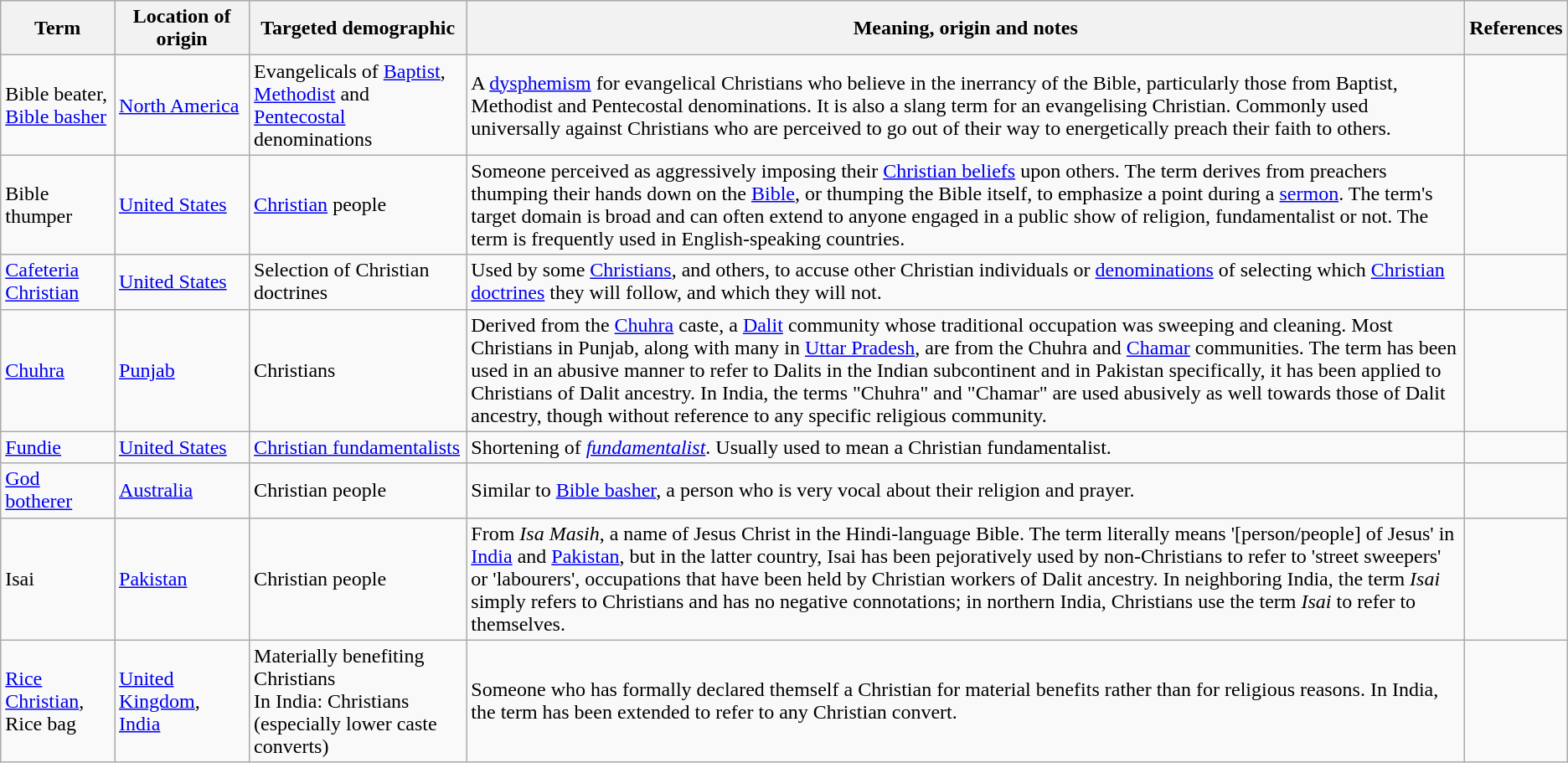<table class="wikitable">
<tr>
<th>Term</th>
<th width=100>Location of origin</th>
<th>Targeted demographic</th>
<th>Meaning, origin and notes</th>
<th>References</th>
</tr>
<tr>
<td>Bible beater, <a href='#'>Bible basher</a></td>
<td><a href='#'>North America</a></td>
<td>Evangelicals of <a href='#'>Baptist</a>, <a href='#'>Methodist</a> and <a href='#'>Pentecostal</a> denominations</td>
<td>A <a href='#'>dysphemism</a> for evangelical Christians who believe in the inerrancy of the Bible, particularly those from Baptist, Methodist and Pentecostal denominations. It is also a slang term for an evangelising Christian. Commonly used universally against Christians who are perceived to go out of their way to energetically preach their faith to others.</td>
<td></td>
</tr>
<tr>
<td>Bible thumper</td>
<td><a href='#'>United States</a></td>
<td><a href='#'>Christian</a> people</td>
<td>Someone perceived as aggressively imposing their <a href='#'>Christian beliefs</a> upon others. The term derives from preachers thumping their hands down on the <a href='#'>Bible</a>, or thumping the Bible itself, to emphasize a point during a <a href='#'>sermon</a>. The term's target domain is broad and can often extend to anyone engaged in a public show of religion, fundamentalist or not. The term is frequently used in English-speaking countries.</td>
<td></td>
</tr>
<tr>
<td><a href='#'>Cafeteria Christian</a></td>
<td><a href='#'>United States</a></td>
<td>Selection of Christian doctrines</td>
<td>Used by some <a href='#'>Christians</a>, and others, to accuse other Christian individuals or <a href='#'>denominations</a> of selecting which <a href='#'>Christian doctrines</a> they will follow, and which they will not.</td>
<td></td>
</tr>
<tr>
<td><a href='#'>Chuhra</a></td>
<td><a href='#'>Punjab</a></td>
<td>Christians</td>
<td>Derived from the <a href='#'>Chuhra</a> caste, a <a href='#'>Dalit</a> community whose traditional occupation was sweeping and cleaning. Most Christians in Punjab, along with many in <a href='#'>Uttar Pradesh</a>, are from the Chuhra and <a href='#'>Chamar</a> communities. The term has been used in an abusive manner to refer to Dalits in the Indian subcontinent and in Pakistan specifically, it has been applied to Christians of Dalit ancestry. In India, the terms "Chuhra" and "Chamar" are used abusively as well towards those of Dalit ancestry, though without reference to any specific religious community.</td>
<td></td>
</tr>
<tr>
<td><a href='#'>Fundie</a></td>
<td><a href='#'>United States</a></td>
<td><a href='#'>Christian fundamentalists</a></td>
<td>Shortening of <em><a href='#'>fundamentalist</a></em>. Usually used to mean a Christian fundamentalist.</td>
<td></td>
</tr>
<tr>
<td><a href='#'>God botherer</a></td>
<td><a href='#'>Australia</a></td>
<td>Christian people</td>
<td>Similar to <a href='#'>Bible basher</a>, a person who is very vocal about their religion and prayer.</td>
<td></td>
</tr>
<tr>
<td>Isai</td>
<td><a href='#'>Pakistan</a></td>
<td>Christian people</td>
<td>From <em>Isa Masih</em>, a name of Jesus Christ in the Hindi-language Bible. The term literally means '[person/people] of Jesus' in <a href='#'>India</a> and <a href='#'>Pakistan</a>, but in the latter country, Isai has been pejoratively used by non-Christians to refer to 'street sweepers' or 'labourers', occupations that have been held by Christian workers of Dalit ancestry. In neighboring India, the term <em>Isai</em> simply refers to Christians and has no negative connotations; in northern India, Christians use the term <em>Isai</em> to refer to themselves.</td>
</tr>
<tr>
<td><a href='#'>Rice Christian</a>, Rice bag</td>
<td><a href='#'>United Kingdom</a>, <a href='#'>India</a></td>
<td>Materially benefiting Christians<br>In India: Christians (especially lower caste converts)</td>
<td>Someone who has formally declared themself a Christian for material benefits rather than for religious reasons. In India, the term has been extended to refer to any Christian convert.</td>
<td></td>
</tr>
</table>
